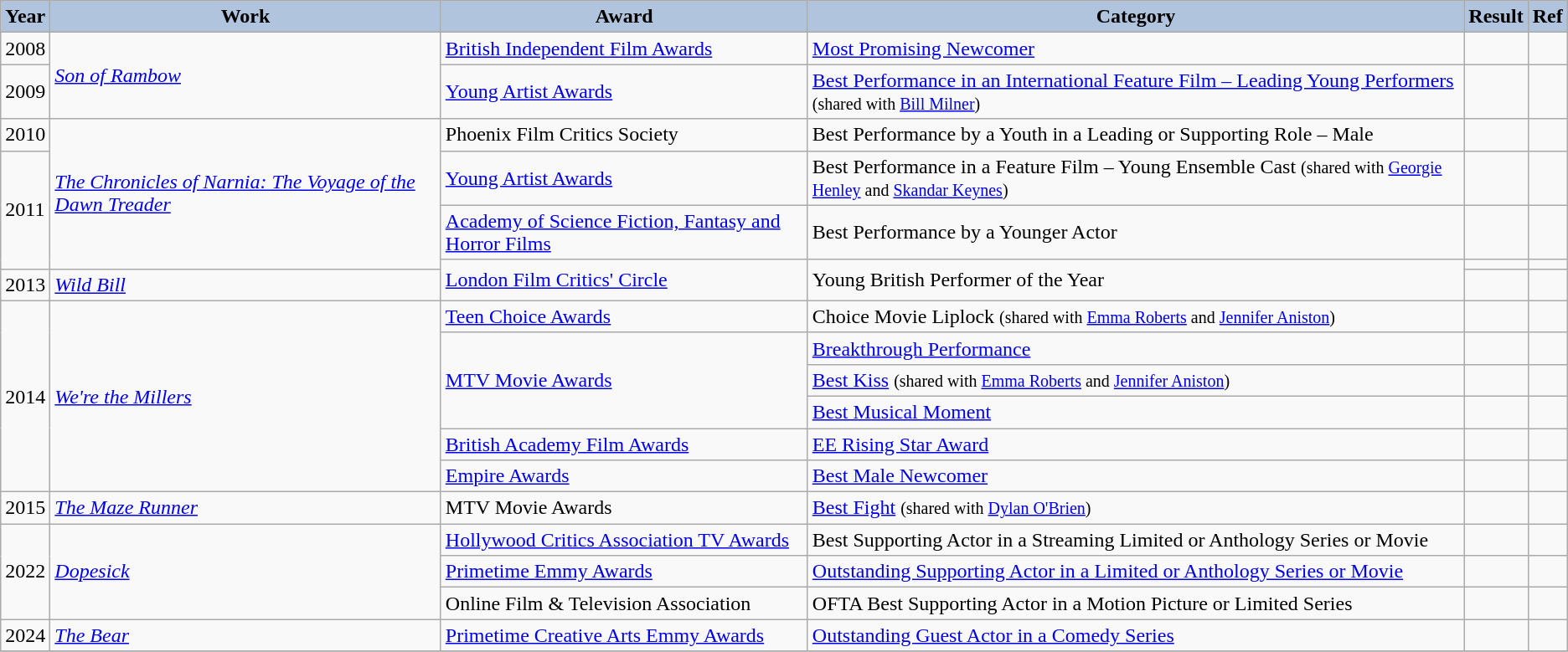<table class="wikitable">
<tr>
<th style="background:#B0C4DE">Year</th>
<th style="background:#B0C4DE">Work</th>
<th style="background:#B0C4DE">Award</th>
<th style="background:#B0C4DE">Category</th>
<th style="background:#B0C4DE">Result</th>
<th style="background:#B0C4DE">Ref</th>
</tr>
<tr>
<td>2008</td>
<td rowspan="2"><em><a href='#'>Son of Rambow</a></em></td>
<td><a href='#'>British Independent Film Awards</a></td>
<td><a href='#'>Most Promising Newcomer</a></td>
<td></td>
<td></td>
</tr>
<tr>
<td>2009</td>
<td><a href='#'>Young Artist Awards</a></td>
<td><a href='#'>Best Performance in an International Feature Film – Leading Young Performers</a> <small>(shared with <a href='#'>Bill Milner</a>)</small></td>
<td></td>
<td></td>
</tr>
<tr>
<td>2010</td>
<td rowspan="4"><em><a href='#'>The Chronicles of Narnia: The Voyage of the Dawn Treader</a></em></td>
<td>Phoenix Film Critics Society</td>
<td>Best Performance by a Youth in a Leading or Supporting Role – Male</td>
<td></td>
<td></td>
</tr>
<tr>
<td rowspan="3">2011</td>
<td><a href='#'>Young Artist Awards</a></td>
<td>Best Performance in a Feature Film – Young Ensemble Cast <small>(shared with <a href='#'>Georgie Henley</a> and <a href='#'>Skandar Keynes</a>)</small></td>
<td></td>
<td></td>
</tr>
<tr>
<td><a href='#'>Academy of Science Fiction, Fantasy and Horror Films</a></td>
<td>Best Performance by a Younger Actor</td>
<td></td>
<td></td>
</tr>
<tr>
<td rowspan="2"><a href='#'>London Film Critics' Circle</a></td>
<td rowspan="2">Young British Performer of the Year</td>
<td></td>
<td></td>
</tr>
<tr>
<td>2013</td>
<td><em><a href='#'>Wild Bill</a></em></td>
<td></td>
<td></td>
</tr>
<tr>
<td rowspan="6">2014</td>
<td rowspan="6"><em><a href='#'>We're the Millers</a></em></td>
<td><a href='#'>Teen Choice Awards</a></td>
<td>Choice Movie Liplock <small>(shared with <a href='#'>Emma Roberts</a> and <a href='#'>Jennifer Aniston</a>)</small></td>
<td></td>
<td></td>
</tr>
<tr>
<td rowspan="3"><a href='#'>MTV Movie Awards</a></td>
<td><a href='#'>Breakthrough Performance</a></td>
<td></td>
<td></td>
</tr>
<tr>
<td><a href='#'>Best Kiss</a> <small>(shared with <a href='#'>Emma Roberts</a> and <a href='#'>Jennifer Aniston</a>)</small></td>
<td></td>
<td></td>
</tr>
<tr>
<td><a href='#'>Best Musical Moment</a></td>
<td></td>
<td></td>
</tr>
<tr>
<td><a href='#'>British Academy Film Awards</a></td>
<td><a href='#'>EE Rising Star Award</a></td>
<td></td>
<td></td>
</tr>
<tr>
<td><a href='#'>Empire Awards</a></td>
<td><a href='#'>Best Male Newcomer</a></td>
<td></td>
<td></td>
</tr>
<tr>
<td>2015</td>
<td><em><a href='#'>The Maze Runner</a></em></td>
<td>MTV Movie Awards</td>
<td><a href='#'>Best Fight</a> <small>(shared with <a href='#'>Dylan O'Brien</a>)</small></td>
<td></td>
<td></td>
</tr>
<tr>
<td rowspan="3">2022</td>
<td rowspan="3"><em><a href='#'>Dopesick</a></em></td>
<td><a href='#'>Hollywood Critics Association TV Awards</a></td>
<td>Best Supporting Actor in a Streaming Limited or Anthology Series or Movie</td>
<td></td>
<td></td>
</tr>
<tr>
<td><a href='#'>Primetime Emmy Awards</a></td>
<td><a href='#'>Outstanding Supporting Actor in a Limited or Anthology Series or Movie</a></td>
<td></td>
<td></td>
</tr>
<tr>
<td>Online Film & Television Association</td>
<td>OFTA Best Supporting Actor in a Motion Picture or Limited Series</td>
<td></td>
<td></td>
</tr>
<tr>
<td>2024</td>
<td><em><a href='#'>The Bear</a></em></td>
<td><a href='#'>Primetime Creative Arts Emmy Awards</a></td>
<td><a href='#'>Outstanding Guest Actor in a Comedy Series</a></td>
<td></td>
<td></td>
</tr>
<tr>
</tr>
</table>
